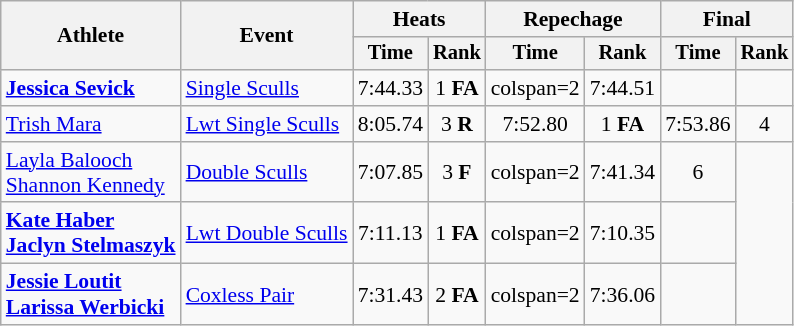<table class="wikitable" style="font-size:90%">
<tr>
<th rowspan=2>Athlete</th>
<th rowspan=2>Event</th>
<th colspan="2">Heats</th>
<th colspan="2">Repechage</th>
<th colspan="2">Final</th>
</tr>
<tr style="font-size:95%">
<th>Time</th>
<th>Rank</th>
<th>Time</th>
<th>Rank</th>
<th>Time</th>
<th>Rank</th>
</tr>
<tr align=center>
<td align=left><strong><a href='#'>Jessica Sevick</a></strong></td>
<td align=left><a href='#'>Single Sculls</a></td>
<td>7:44.33</td>
<td>1 <strong>FA</strong></td>
<td>colspan=2 </td>
<td>7:44.51</td>
<td></td>
</tr>
<tr align=center>
<td align=left><a href='#'>Trish Mara</a></td>
<td align=left><a href='#'>Lwt Single Sculls</a></td>
<td>8:05.74</td>
<td>3 <strong>R</strong></td>
<td>7:52.80</td>
<td>1 <strong>FA</strong></td>
<td>7:53.86</td>
<td>4</td>
</tr>
<tr align=center>
<td align=left><a href='#'>Layla Balooch</a><br><a href='#'>Shannon Kennedy</a></td>
<td align=left><a href='#'>Double Sculls</a></td>
<td>7:07.85</td>
<td>3 <strong>F</strong></td>
<td>colspan=2 </td>
<td>7:41.34</td>
<td>6</td>
</tr>
<tr align=center>
<td align=left><strong><a href='#'>Kate Haber</a><br><a href='#'>Jaclyn Stelmaszyk</a></strong></td>
<td align=left><a href='#'>Lwt Double Sculls</a></td>
<td>7:11.13</td>
<td>1 <strong>FA</strong></td>
<td>colspan=2 </td>
<td>7:10.35</td>
<td></td>
</tr>
<tr align=center>
<td align=left><strong><a href='#'>Jessie Loutit</a><br><a href='#'>Larissa Werbicki</a></strong></td>
<td align=left><a href='#'>Coxless Pair</a></td>
<td>7:31.43</td>
<td>2 <strong>FA</strong></td>
<td>colspan=2 </td>
<td>7:36.06</td>
<td></td>
</tr>
</table>
